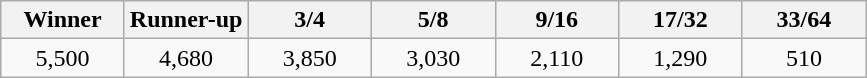<table class="wikitable">
<tr>
<th width=75>Winner</th>
<th width=75>Runner-up</th>
<th width=75>3/4</th>
<th width=75>5/8</th>
<th width=75>9/16</th>
<th width=75>17/32</th>
<th width=75>33/64</th>
</tr>
<tr>
<td align=center>5,500</td>
<td align=center>4,680</td>
<td align=center>3,850</td>
<td align=center>3,030</td>
<td align=center>2,110</td>
<td align=center>1,290</td>
<td align=center>510</td>
</tr>
</table>
